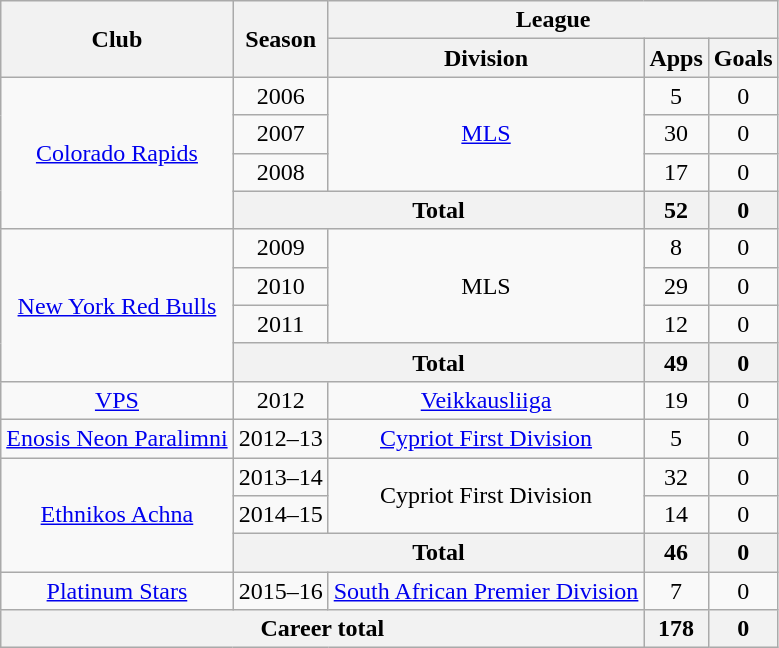<table class="wikitable" style="text-align:center">
<tr>
<th rowspan="2">Club</th>
<th rowspan="2">Season</th>
<th colspan="3">League</th>
</tr>
<tr>
<th>Division</th>
<th>Apps</th>
<th>Goals</th>
</tr>
<tr>
<td rowspan="4"><a href='#'>Colorado Rapids</a></td>
<td>2006</td>
<td rowspan="3"><a href='#'>MLS</a></td>
<td>5</td>
<td>0</td>
</tr>
<tr>
<td>2007</td>
<td>30</td>
<td>0</td>
</tr>
<tr>
<td>2008</td>
<td>17</td>
<td>0</td>
</tr>
<tr>
<th colspan="2">Total</th>
<th>52</th>
<th>0</th>
</tr>
<tr>
<td rowspan="4"><a href='#'>New York Red Bulls</a></td>
<td>2009</td>
<td rowspan="3">MLS</td>
<td>8</td>
<td>0</td>
</tr>
<tr>
<td>2010</td>
<td>29</td>
<td>0</td>
</tr>
<tr>
<td>2011</td>
<td>12</td>
<td>0</td>
</tr>
<tr>
<th colspan="2">Total</th>
<th>49</th>
<th>0</th>
</tr>
<tr>
<td><a href='#'>VPS</a></td>
<td>2012</td>
<td><a href='#'>Veikkausliiga</a></td>
<td>19</td>
<td>0</td>
</tr>
<tr>
<td><a href='#'>Enosis Neon Paralimni</a></td>
<td>2012–13</td>
<td><a href='#'>Cypriot First Division</a></td>
<td>5</td>
<td>0</td>
</tr>
<tr>
<td rowspan="3"><a href='#'>Ethnikos Achna</a></td>
<td>2013–14</td>
<td rowspan="2">Cypriot First Division</td>
<td>32</td>
<td>0</td>
</tr>
<tr>
<td>2014–15</td>
<td>14</td>
<td>0</td>
</tr>
<tr>
<th colspan="2">Total</th>
<th>46</th>
<th>0</th>
</tr>
<tr>
<td><a href='#'>Platinum Stars</a></td>
<td>2015–16</td>
<td><a href='#'>South African Premier Division</a></td>
<td>7</td>
<td>0</td>
</tr>
<tr>
<th colspan="3">Career total</th>
<th>178</th>
<th>0</th>
</tr>
</table>
